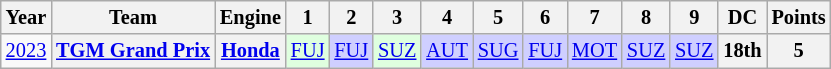<table class="wikitable" style="text-align:center; font-size:85%">
<tr>
<th>Year</th>
<th>Team</th>
<th>Engine</th>
<th>1</th>
<th>2</th>
<th>3</th>
<th>4</th>
<th>5</th>
<th>6</th>
<th>7</th>
<th>8</th>
<th>9</th>
<th>DC</th>
<th>Points</th>
</tr>
<tr>
<td><a href='#'>2023</a></td>
<th nowrap><a href='#'>TGM Grand Prix</a></th>
<th><a href='#'>Honda</a></th>
<td style="background:#DFFFDF;"><a href='#'>FUJ</a><br></td>
<td style="background:#CFCFFF;"><a href='#'>FUJ</a><br></td>
<td style="background:#DFFFDF;"><a href='#'>SUZ</a><br></td>
<td style="background:#CFCFFF;"><a href='#'>AUT</a><br></td>
<td style="background:#CFCFFF;"><a href='#'>SUG</a><br></td>
<td style="background:#CFCFFF;"><a href='#'>FUJ</a><br></td>
<td style="background:#CFCFFF;"><a href='#'>MOT</a><br></td>
<td style="background:#CFCFFF;"><a href='#'>SUZ</a><br></td>
<td style="background:#CFCFFF;"><a href='#'>SUZ</a><br></td>
<th>18th</th>
<th>5</th>
</tr>
</table>
